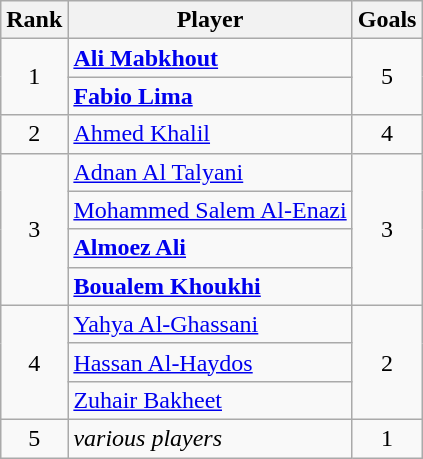<table class="wikitable" align="center">
<tr align="center">
<th>Rank</th>
<th>Player</th>
<th>Goals</th>
</tr>
<tr>
<td align=center rowspan="2">1</td>
<td> <strong><a href='#'>Ali Mabkhout</a></strong></td>
<td align=center rowspan="2">5</td>
</tr>
<tr>
<td> <strong><a href='#'>Fabio Lima</a></strong></td>
</tr>
<tr>
<td align=center>2</td>
<td> <a href='#'>Ahmed Khalil</a></td>
<td align=center>4</td>
</tr>
<tr>
<td align=center rowspan="4">3</td>
<td> <a href='#'>Adnan Al Talyani</a></td>
<td align=center rowspan="4">3</td>
</tr>
<tr>
<td> <a href='#'>Mohammed Salem Al-Enazi</a></td>
</tr>
<tr>
<td> <strong><a href='#'>Almoez Ali</a></strong></td>
</tr>
<tr>
<td> <strong><a href='#'>Boualem Khoukhi</a></strong></td>
</tr>
<tr>
<td align=center rowspan="3">4</td>
<td> <a href='#'>Yahya Al-Ghassani</a></td>
<td align=center rowspan="3">2</td>
</tr>
<tr>
<td> <a href='#'>Hassan Al-Haydos</a></td>
</tr>
<tr>
<td> <a href='#'>Zuhair Bakheet</a></td>
</tr>
<tr>
<td align=center>5</td>
<td><em>various players</em></td>
<td align=center>1</td>
</tr>
</table>
